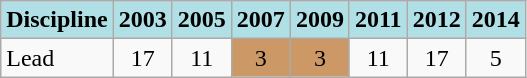<table class="wikitable" style="text-align: center;">
<tr>
<th style="background: #b0e0e6">Discipline</th>
<th style="background: #b0e0e6">2003</th>
<th style="background: #b0e0e6">2005</th>
<th style="background: #b0e0e6">2007</th>
<th style="background: #b0e0e6">2009</th>
<th style="background: #b0e0e6">2011</th>
<th style="background: #b0e0e6">2012</th>
<th style="background: #b0e0e6">2014</th>
</tr>
<tr>
<td align="left">Lead</td>
<td>17</td>
<td>11</td>
<td style="background: #cc9966">3</td>
<td style="background: #cc9966">3</td>
<td>11</td>
<td>17</td>
<td>5</td>
</tr>
</table>
